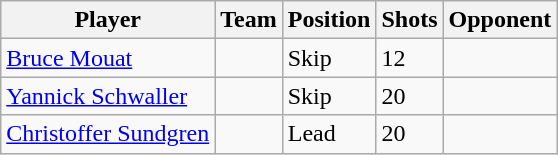<table class="wikitable sortable">
<tr>
<th>Player</th>
<th>Team</th>
<th>Position</th>
<th>Shots</th>
<th>Opponent</th>
</tr>
<tr>
<td><a href='#'>Bruce Mouat</a></td>
<td></td>
<td data-sort-value="4">Skip</td>
<td>12</td>
<td></td>
</tr>
<tr>
<td><a href='#'>Yannick Schwaller</a></td>
<td></td>
<td data-sort-value="3">Skip</td>
<td>20</td>
<td></td>
</tr>
<tr>
<td><a href='#'>Christoffer Sundgren</a></td>
<td></td>
<td data-sort-value="1">Lead</td>
<td>20</td>
<td></td>
</tr>
</table>
